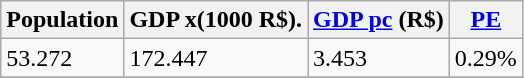<table class="wikitable" border="1">
<tr>
<th>Population</th>
<th>GDP x(1000 R$).</th>
<th><a href='#'>GDP pc</a> (R$)</th>
<th><a href='#'>PE</a></th>
</tr>
<tr>
<td>53.272</td>
<td>172.447</td>
<td>3.453</td>
<td>0.29%</td>
</tr>
<tr>
</tr>
</table>
